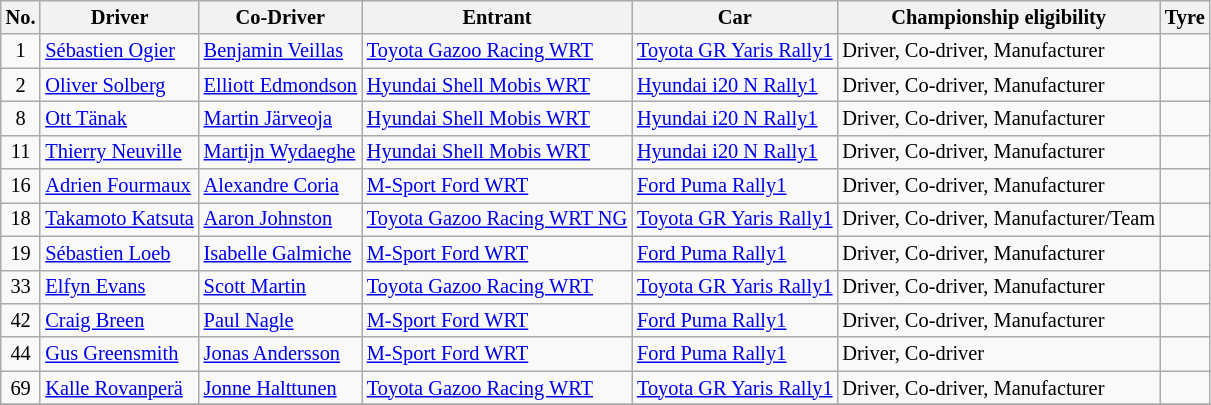<table class="wikitable" style="font-size: 85%;">
<tr>
<th>No.</th>
<th>Driver</th>
<th>Co-Driver</th>
<th>Entrant</th>
<th>Car</th>
<th>Championship eligibility</th>
<th>Tyre</th>
</tr>
<tr>
<td align="center">1</td>
<td> <a href='#'>Sébastien Ogier</a></td>
<td> <a href='#'>Benjamin Veillas</a></td>
<td> <a href='#'>Toyota Gazoo Racing WRT</a></td>
<td><a href='#'>Toyota GR Yaris Rally1</a></td>
<td>Driver, Co-driver, Manufacturer</td>
<td align="center"></td>
</tr>
<tr>
<td align="center">2</td>
<td> <a href='#'>Oliver Solberg</a></td>
<td> <a href='#'>Elliott Edmondson</a></td>
<td> <a href='#'>Hyundai Shell Mobis WRT</a></td>
<td><a href='#'>Hyundai i20 N Rally1</a></td>
<td>Driver, Co-driver, Manufacturer</td>
<td align="center"></td>
</tr>
<tr>
<td align="center">8</td>
<td> <a href='#'>Ott Tänak</a></td>
<td> <a href='#'>Martin Järveoja</a></td>
<td> <a href='#'>Hyundai Shell Mobis WRT</a></td>
<td><a href='#'>Hyundai i20 N Rally1</a></td>
<td>Driver, Co-driver, Manufacturer</td>
<td align="center"></td>
</tr>
<tr>
<td align="center">11</td>
<td> <a href='#'>Thierry Neuville</a></td>
<td> <a href='#'>Martijn Wydaeghe</a></td>
<td> <a href='#'>Hyundai Shell Mobis WRT</a></td>
<td><a href='#'>Hyundai i20 N Rally1</a></td>
<td>Driver, Co-driver, Manufacturer</td>
<td align="center"></td>
</tr>
<tr>
<td align="center">16</td>
<td> <a href='#'>Adrien Fourmaux</a></td>
<td> <a href='#'>Alexandre Coria</a></td>
<td> <a href='#'>M-Sport Ford WRT</a></td>
<td><a href='#'>Ford Puma Rally1</a></td>
<td>Driver, Co-driver, Manufacturer</td>
<td align="center"></td>
</tr>
<tr>
<td align="center">18</td>
<td> <a href='#'>Takamoto Katsuta</a></td>
<td> <a href='#'>Aaron Johnston</a></td>
<td> <a href='#'>Toyota Gazoo Racing WRT NG</a></td>
<td><a href='#'>Toyota GR Yaris Rally1</a></td>
<td>Driver, Co-driver, Manufacturer/Team</td>
<td align="center"></td>
</tr>
<tr>
<td align="center">19</td>
<td> <a href='#'>Sébastien Loeb</a></td>
<td> <a href='#'>Isabelle Galmiche</a></td>
<td> <a href='#'>M-Sport Ford WRT</a></td>
<td><a href='#'>Ford Puma Rally1</a></td>
<td>Driver, Co-driver, Manufacturer</td>
<td align="center"></td>
</tr>
<tr>
<td align="center">33</td>
<td> <a href='#'>Elfyn Evans</a></td>
<td> <a href='#'>Scott Martin</a></td>
<td> <a href='#'>Toyota Gazoo Racing WRT</a></td>
<td><a href='#'>Toyota GR Yaris Rally1</a></td>
<td>Driver, Co-driver, Manufacturer</td>
<td align="center"></td>
</tr>
<tr>
<td align="center">42</td>
<td> <a href='#'>Craig Breen</a></td>
<td> <a href='#'>Paul Nagle</a></td>
<td> <a href='#'>M-Sport Ford WRT</a></td>
<td><a href='#'>Ford Puma Rally1</a></td>
<td>Driver, Co-driver, Manufacturer</td>
<td align="center"></td>
</tr>
<tr>
<td align="center">44</td>
<td> <a href='#'>Gus Greensmith</a></td>
<td> <a href='#'>Jonas Andersson</a></td>
<td> <a href='#'>M-Sport Ford WRT</a></td>
<td><a href='#'>Ford Puma Rally1</a></td>
<td>Driver, Co-driver</td>
<td align="center"></td>
</tr>
<tr>
<td align="center">69</td>
<td> <a href='#'>Kalle Rovanperä</a></td>
<td> <a href='#'>Jonne Halttunen</a></td>
<td> <a href='#'>Toyota Gazoo Racing WRT</a></td>
<td><a href='#'>Toyota GR Yaris Rally1</a></td>
<td>Driver, Co-driver, Manufacturer</td>
<td align="center"></td>
</tr>
<tr>
</tr>
</table>
